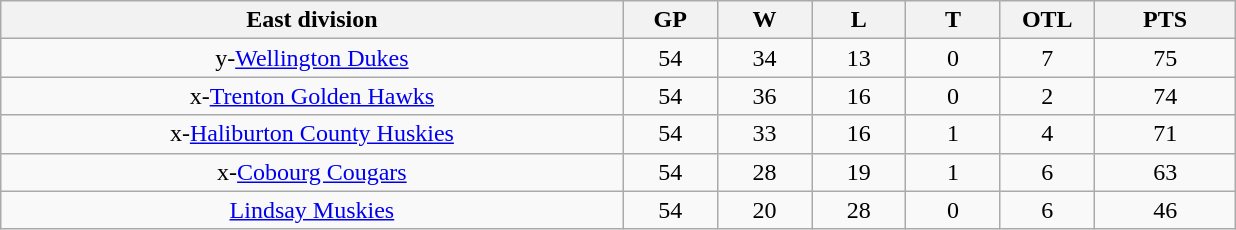<table class="wikitable" style="text-align:center">
<tr>
<th bgcolor="#DDDDFF" width="33%">East division</th>
<th bgcolor="#DDDDFF" width="5%">GP</th>
<th bgcolor="#DDDDFF" width="5%">W</th>
<th bgcolor="#DDDDFF" width="5%">L</th>
<th bgcolor="#DDDDFF" width="5%">T</th>
<th bgcolor="#DDDDFF" width="5%">OTL</th>
<th bgcolor="#DDDDFF" width="7.5%">PTS</th>
</tr>
<tr>
<td>y-<a href='#'>Wellington Dukes</a></td>
<td>54</td>
<td>34</td>
<td>13</td>
<td>0</td>
<td>7</td>
<td>75</td>
</tr>
<tr>
<td>x-<a href='#'>Trenton Golden Hawks</a></td>
<td>54</td>
<td>36</td>
<td>16</td>
<td>0</td>
<td>2</td>
<td>74</td>
</tr>
<tr>
<td>x-<a href='#'>Haliburton County Huskies</a></td>
<td>54</td>
<td>33</td>
<td>16</td>
<td>1</td>
<td>4</td>
<td>71</td>
</tr>
<tr>
<td>x-<a href='#'>Cobourg Cougars</a></td>
<td>54</td>
<td>28</td>
<td>19</td>
<td>1</td>
<td>6</td>
<td>63</td>
</tr>
<tr>
<td><a href='#'>Lindsay Muskies</a></td>
<td>54</td>
<td>20</td>
<td>28</td>
<td>0</td>
<td>6</td>
<td>46</td>
</tr>
</table>
